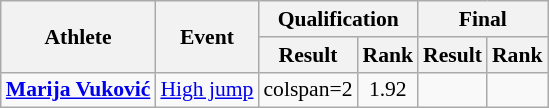<table class="wikitable" style="text-align:center; font-size:90%">
<tr>
<th rowspan="2">Athlete</th>
<th rowspan="2">Event</th>
<th colspan="2">Qualification</th>
<th colspan="2">Final</th>
</tr>
<tr>
<th>Result</th>
<th>Rank</th>
<th>Result</th>
<th>Rank</th>
</tr>
<tr>
<td align="left"><strong><a href='#'>Marija Vuković</a></strong></td>
<td align="left"><a href='#'>High jump</a></td>
<td>colspan=2 </td>
<td>1.92</td>
<td><strong></strong></td>
</tr>
</table>
